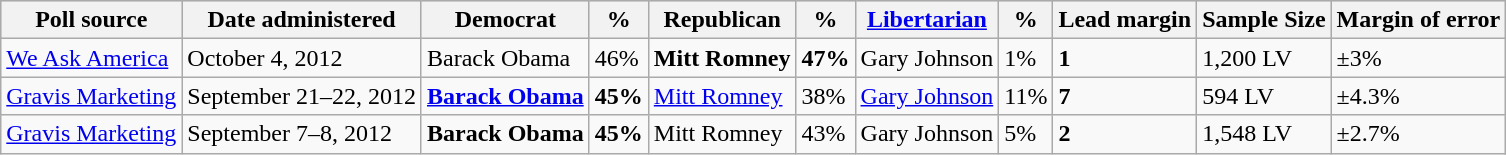<table class="wikitable">
<tr style="background:lightgrey;">
<th>Poll source</th>
<th>Date administered</th>
<th>Democrat</th>
<th>%</th>
<th>Republican</th>
<th>%</th>
<th><a href='#'>Libertarian</a></th>
<th>%</th>
<th>Lead margin</th>
<th>Sample Size</th>
<th>Margin of error</th>
</tr>
<tr>
<td><a href='#'>We Ask America</a></td>
<td>October 4, 2012</td>
<td>Barack Obama</td>
<td>46%</td>
<td><strong>Mitt Romney</strong></td>
<td><strong>47%</strong></td>
<td>Gary Johnson</td>
<td>1%</td>
<td><strong>1</strong></td>
<td>1,200 LV</td>
<td>±3%</td>
</tr>
<tr>
<td><a href='#'>Gravis Marketing</a></td>
<td>September 21–22, 2012</td>
<td><strong><a href='#'>Barack Obama</a></strong></td>
<td><strong>45%</strong></td>
<td><a href='#'>Mitt Romney</a></td>
<td>38%</td>
<td><a href='#'>Gary Johnson</a></td>
<td>11%</td>
<td><strong>7</strong></td>
<td>594 LV</td>
<td>±4.3%</td>
</tr>
<tr>
<td><a href='#'>Gravis Marketing</a></td>
<td>September 7–8, 2012</td>
<td><strong>Barack Obama</strong></td>
<td><strong>45%</strong></td>
<td>Mitt Romney</td>
<td>43%</td>
<td>Gary Johnson</td>
<td>5%</td>
<td><strong>2</strong></td>
<td>1,548 LV</td>
<td>±2.7%</td>
</tr>
</table>
